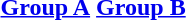<table>
<tr style="text-align:center">
<th><a href='#'>Group A</a></th>
<th><a href='#'>Group B</a></th>
</tr>
<tr style="vertical-align:top">
<td></td>
<td></td>
</tr>
</table>
